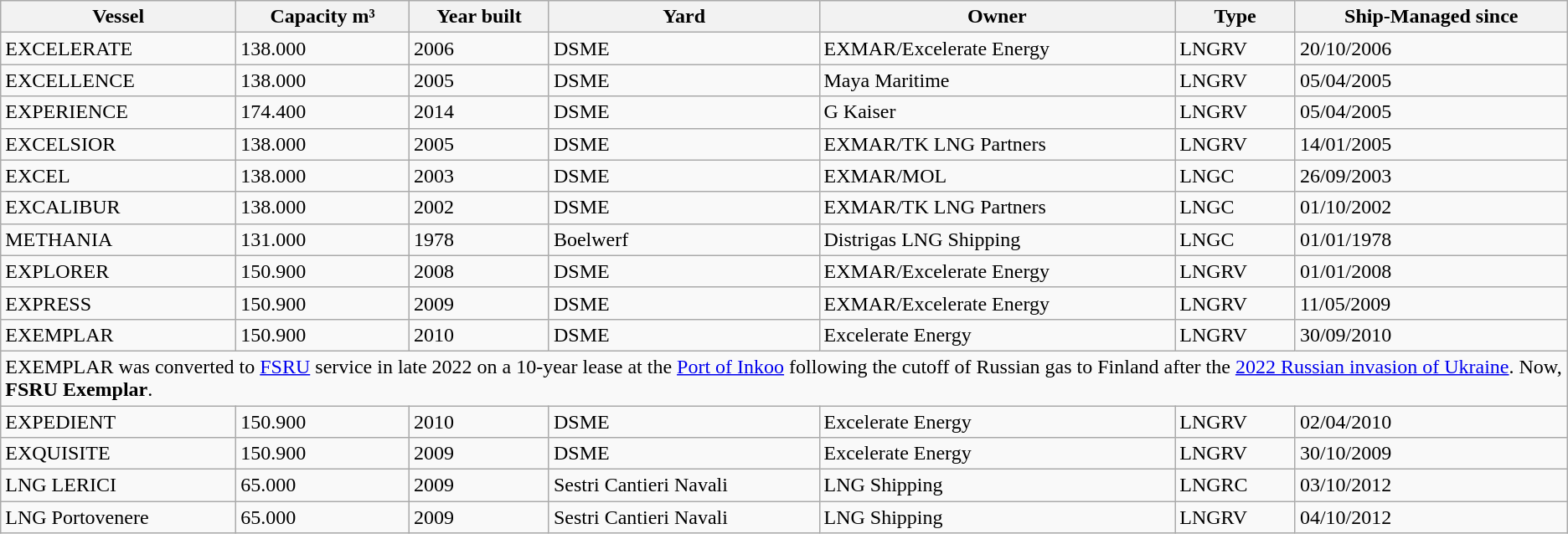<table class="wikitable">
<tr>
<th>Vessel</th>
<th>Capacity m³</th>
<th>Year built</th>
<th>Yard</th>
<th>Owner</th>
<th>Type</th>
<th>Ship-Managed since</th>
</tr>
<tr>
<td>EXCELERATE</td>
<td>138.000</td>
<td>2006</td>
<td>DSME</td>
<td>EXMAR/Excelerate Energy</td>
<td>LNGRV</td>
<td>20/10/2006</td>
</tr>
<tr>
<td>EXCELLENCE</td>
<td>138.000</td>
<td>2005</td>
<td>DSME</td>
<td>Maya Maritime</td>
<td>LNGRV</td>
<td>05/04/2005</td>
</tr>
<tr>
<td>EXPERIENCE</td>
<td>174.400</td>
<td>2014</td>
<td>DSME</td>
<td>G Kaiser</td>
<td>LNGRV</td>
<td>05/04/2005</td>
</tr>
<tr>
<td>EXCELSIOR</td>
<td>138.000</td>
<td>2005</td>
<td>DSME</td>
<td>EXMAR/TK LNG Partners</td>
<td>LNGRV</td>
<td>14/01/2005</td>
</tr>
<tr>
<td>EXCEL</td>
<td>138.000</td>
<td>2003</td>
<td>DSME</td>
<td>EXMAR/MOL</td>
<td>LNGC</td>
<td>26/09/2003</td>
</tr>
<tr>
<td>EXCALIBUR</td>
<td>138.000</td>
<td>2002</td>
<td>DSME</td>
<td>EXMAR/TK LNG Partners</td>
<td>LNGC</td>
<td>01/10/2002</td>
</tr>
<tr>
<td>METHANIA</td>
<td>131.000</td>
<td>1978</td>
<td>Boelwerf</td>
<td>Distrigas LNG Shipping</td>
<td>LNGC</td>
<td>01/01/1978</td>
</tr>
<tr>
<td>EXPLORER</td>
<td>150.900</td>
<td>2008</td>
<td>DSME</td>
<td>EXMAR/Excelerate Energy</td>
<td>LNGRV</td>
<td>01/01/2008</td>
</tr>
<tr>
<td>EXPRESS</td>
<td>150.900</td>
<td>2009</td>
<td>DSME</td>
<td>EXMAR/Excelerate Energy</td>
<td>LNGRV</td>
<td>11/05/2009</td>
</tr>
<tr>
<td>EXEMPLAR</td>
<td>150.900</td>
<td>2010</td>
<td>DSME</td>
<td>Excelerate Energy</td>
<td>LNGRV</td>
<td>30/09/2010</td>
</tr>
<tr>
<td colspan="7">EXEMPLAR was converted to <a href='#'>FSRU</a> service in late 2022 on a 10-year lease at the <a href='#'>Port of Inkoo</a> following the cutoff of Russian gas to Finland after the <a href='#'>2022 Russian invasion of Ukraine</a>.  Now, <strong>FSRU Exemplar</strong>.</td>
</tr>
<tr>
<td>EXPEDIENT</td>
<td>150.900</td>
<td>2010</td>
<td>DSME</td>
<td>Excelerate Energy</td>
<td>LNGRV</td>
<td>02/04/2010</td>
</tr>
<tr>
<td>EXQUISITE</td>
<td>150.900</td>
<td>2009</td>
<td>DSME</td>
<td>Excelerate Energy</td>
<td>LNGRV</td>
<td>30/10/2009</td>
</tr>
<tr>
<td>LNG LERICI</td>
<td>65.000</td>
<td>2009</td>
<td>Sestri Cantieri Navali</td>
<td>LNG Shipping</td>
<td>LNGRC</td>
<td>03/10/2012</td>
</tr>
<tr>
<td>LNG Portovenere</td>
<td>65.000</td>
<td>2009</td>
<td>Sestri Cantieri Navali</td>
<td>LNG Shipping</td>
<td>LNGRV</td>
<td>04/10/2012</td>
</tr>
</table>
